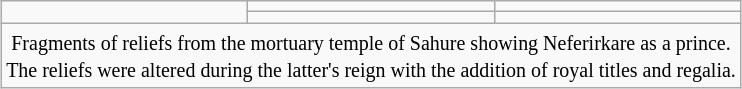<table class="wikitable centered" style="margin:1em auto; text-align:center">
<tr>
<td rowspan="2" align="center"></td>
<td></td>
<td></td>
</tr>
<tr>
<td></td>
<td></td>
</tr>
<tr>
<td colspan="3"><small>Fragments of reliefs from the mortuary temple of Sahure showing Neferirkare as a prince.<br>The reliefs were altered during the latter's reign with the addition of royal titles and regalia.</small></td>
</tr>
</table>
